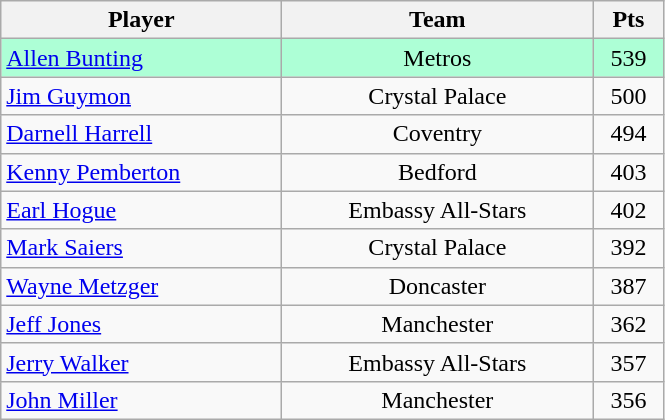<table class="wikitable" style="font-size: 100%">
<tr>
<th width=180>Player</th>
<th width=200>Team</th>
<th width=40>Pts</th>
</tr>
<tr align=center style="background: #ADFFD6;">
<td align="left"><a href='#'>Allen Bunting</a></td>
<td>Metros</td>
<td>539</td>
</tr>
<tr align=center>
<td align="left"><a href='#'>Jim Guymon</a></td>
<td>Crystal Palace</td>
<td>500</td>
</tr>
<tr align=center>
<td align="left"><a href='#'>Darnell Harrell</a></td>
<td>Coventry</td>
<td>494</td>
</tr>
<tr align=center>
<td align="left"><a href='#'>Kenny Pemberton</a></td>
<td>Bedford</td>
<td>403</td>
</tr>
<tr align=center>
<td align="left"><a href='#'>Earl Hogue</a></td>
<td>Embassy All-Stars</td>
<td>402</td>
</tr>
<tr align=center>
<td align="left"><a href='#'>Mark Saiers</a></td>
<td>Crystal Palace</td>
<td>392</td>
</tr>
<tr align=center>
<td align="left"><a href='#'>Wayne Metzger</a></td>
<td>Doncaster</td>
<td>387</td>
</tr>
<tr align=center>
<td align="left"><a href='#'>Jeff Jones</a></td>
<td>Manchester</td>
<td>362</td>
</tr>
<tr align=center>
<td align="left"><a href='#'>Jerry Walker</a></td>
<td>Embassy All-Stars</td>
<td>357</td>
</tr>
<tr align=center>
<td align="left"><a href='#'>John Miller</a></td>
<td>Manchester</td>
<td>356</td>
</tr>
</table>
